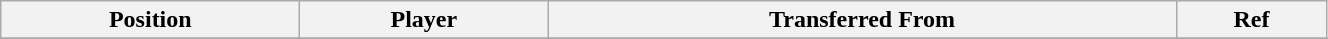<table class="wikitable sortable" style="width:70%; text-align:center; font-size:100%; text-align:left;">
<tr>
<th>Position</th>
<th>Player</th>
<th>Transferred From</th>
<th>Ref</th>
</tr>
<tr>
</tr>
</table>
